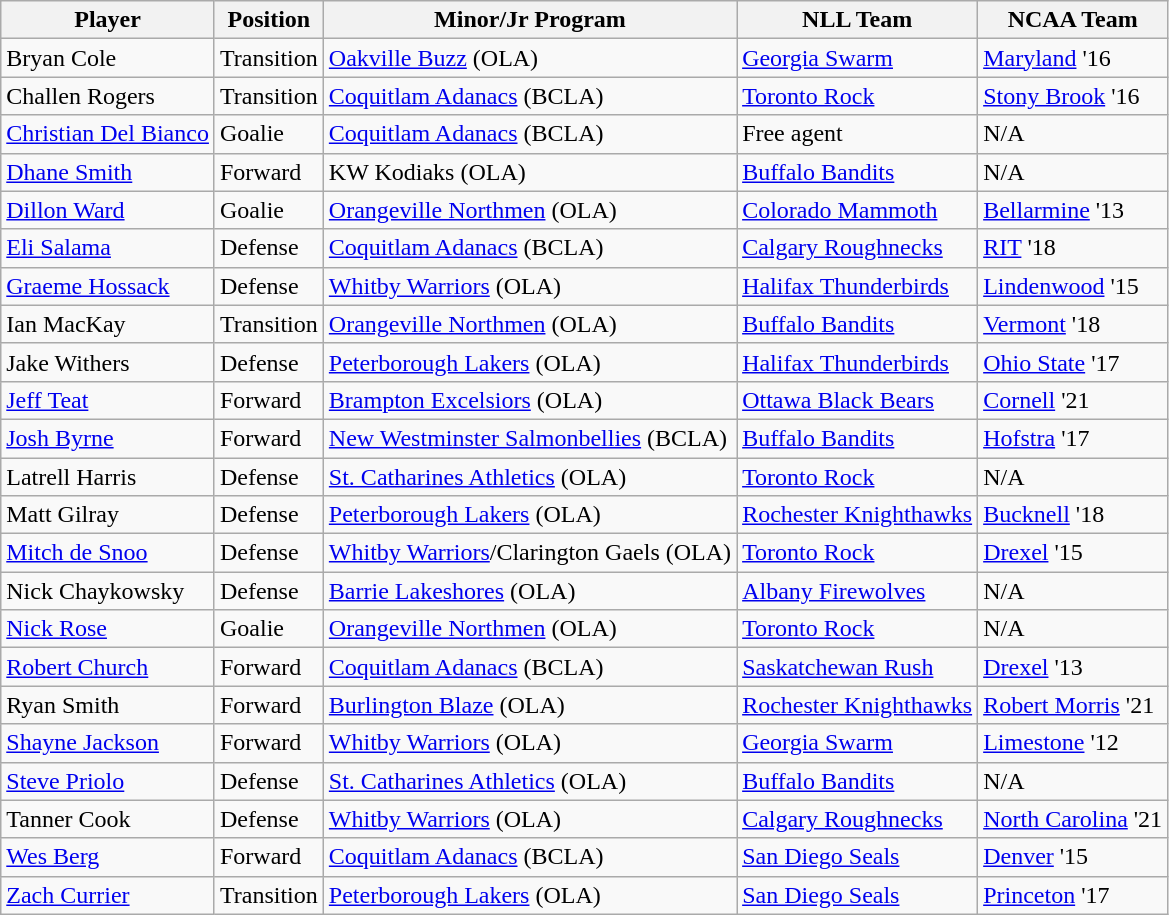<table class="wikitable">
<tr>
<th>Player</th>
<th>Position</th>
<th>Minor/Jr Program</th>
<th>NLL Team</th>
<th>NCAA Team</th>
</tr>
<tr>
<td>Bryan Cole</td>
<td>Transition</td>
<td><a href='#'>Oakville Buzz</a> (OLA)</td>
<td><a href='#'>Georgia Swarm</a></td>
<td><a href='#'>Maryland</a> '16</td>
</tr>
<tr>
<td>Challen Rogers</td>
<td>Transition</td>
<td><a href='#'>Coquitlam Adanacs</a> (BCLA)</td>
<td><a href='#'>Toronto Rock</a></td>
<td><a href='#'>Stony Brook</a> '16</td>
</tr>
<tr>
<td><a href='#'>Christian Del Bianco</a></td>
<td>Goalie</td>
<td><a href='#'>Coquitlam Adanacs</a> (BCLA)</td>
<td>Free agent</td>
<td>N/A</td>
</tr>
<tr>
<td><a href='#'>Dhane Smith</a></td>
<td>Forward</td>
<td>KW Kodiaks (OLA)</td>
<td><a href='#'>Buffalo Bandits</a></td>
<td>N/A</td>
</tr>
<tr>
<td><a href='#'>Dillon Ward</a></td>
<td>Goalie</td>
<td><a href='#'>Orangeville Northmen</a> (OLA)</td>
<td><a href='#'>Colorado Mammoth</a></td>
<td><a href='#'>Bellarmine</a> '13</td>
</tr>
<tr>
<td><a href='#'>Eli Salama</a></td>
<td>Defense</td>
<td><a href='#'>Coquitlam Adanacs</a> (BCLA)</td>
<td><a href='#'>Calgary Roughnecks</a></td>
<td><a href='#'>RIT</a> '18</td>
</tr>
<tr>
<td><a href='#'>Graeme Hossack</a></td>
<td>Defense</td>
<td><a href='#'>Whitby Warriors</a> (OLA)</td>
<td><a href='#'>Halifax Thunderbirds</a></td>
<td><a href='#'>Lindenwood</a> '15</td>
</tr>
<tr>
<td>Ian MacKay</td>
<td>Transition</td>
<td><a href='#'>Orangeville Northmen</a> (OLA)</td>
<td><a href='#'>Buffalo Bandits</a></td>
<td><a href='#'>Vermont</a> '18</td>
</tr>
<tr>
<td>Jake Withers</td>
<td>Defense</td>
<td><a href='#'>Peterborough Lakers</a> (OLA)</td>
<td><a href='#'>Halifax Thunderbirds</a></td>
<td><a href='#'>Ohio State</a> '17</td>
</tr>
<tr>
<td><a href='#'>Jeff Teat</a></td>
<td>Forward</td>
<td><a href='#'>Brampton Excelsiors</a> (OLA)</td>
<td><a href='#'>Ottawa Black Bears</a></td>
<td><a href='#'>Cornell</a> '21</td>
</tr>
<tr>
<td><a href='#'>Josh Byrne</a></td>
<td>Forward</td>
<td><a href='#'>New Westminster Salmonbellies</a> (BCLA)</td>
<td><a href='#'>Buffalo Bandits</a></td>
<td><a href='#'>Hofstra</a> '17</td>
</tr>
<tr>
<td>Latrell Harris</td>
<td>Defense</td>
<td><a href='#'>St. Catharines Athletics</a> (OLA)</td>
<td><a href='#'>Toronto Rock</a></td>
<td>N/A</td>
</tr>
<tr>
<td>Matt Gilray</td>
<td>Defense</td>
<td><a href='#'>Peterborough Lakers</a> (OLA)</td>
<td><a href='#'>Rochester Knighthawks</a></td>
<td><a href='#'>Bucknell</a> '18</td>
</tr>
<tr>
<td><a href='#'>Mitch de Snoo</a></td>
<td>Defense</td>
<td><a href='#'>Whitby Warriors</a>/Clarington Gaels (OLA)</td>
<td><a href='#'>Toronto Rock</a></td>
<td><a href='#'>Drexel</a> '15</td>
</tr>
<tr>
<td>Nick Chaykowsky</td>
<td>Defense</td>
<td><a href='#'>Barrie Lakeshores</a> (OLA)</td>
<td><a href='#'>Albany Firewolves</a></td>
<td>N/A</td>
</tr>
<tr>
<td><a href='#'>Nick Rose</a></td>
<td>Goalie</td>
<td><a href='#'>Orangeville Northmen</a> (OLA)</td>
<td><a href='#'>Toronto Rock</a></td>
<td>N/A</td>
</tr>
<tr>
<td><a href='#'>Robert Church</a></td>
<td>Forward</td>
<td><a href='#'>Coquitlam Adanacs</a> (BCLA)</td>
<td><a href='#'>Saskatchewan Rush</a></td>
<td><a href='#'>Drexel</a> '13</td>
</tr>
<tr>
<td>Ryan Smith</td>
<td>Forward</td>
<td><a href='#'>Burlington Blaze</a> (OLA)</td>
<td><a href='#'>Rochester Knighthawks</a></td>
<td><a href='#'>Robert Morris</a> '21</td>
</tr>
<tr>
<td><a href='#'>Shayne Jackson</a></td>
<td>Forward</td>
<td><a href='#'>Whitby Warriors</a> (OLA)</td>
<td><a href='#'>Georgia Swarm</a></td>
<td><a href='#'>Limestone</a> '12</td>
</tr>
<tr>
<td><a href='#'>Steve Priolo</a></td>
<td>Defense</td>
<td><a href='#'>St. Catharines Athletics</a> (OLA)</td>
<td><a href='#'>Buffalo Bandits</a></td>
<td>N/A</td>
</tr>
<tr>
<td>Tanner Cook</td>
<td>Defense</td>
<td><a href='#'>Whitby Warriors</a> (OLA)</td>
<td><a href='#'>Calgary Roughnecks</a></td>
<td><a href='#'>North Carolina</a> '21</td>
</tr>
<tr>
<td><a href='#'>Wes Berg</a></td>
<td>Forward</td>
<td><a href='#'>Coquitlam Adanacs</a> (BCLA)</td>
<td><a href='#'>San Diego Seals</a></td>
<td><a href='#'>Denver</a> '15</td>
</tr>
<tr>
<td><a href='#'>Zach Currier</a></td>
<td>Transition</td>
<td><a href='#'>Peterborough Lakers</a> (OLA)</td>
<td><a href='#'>San Diego Seals</a></td>
<td><a href='#'>Princeton</a> '17</td>
</tr>
</table>
